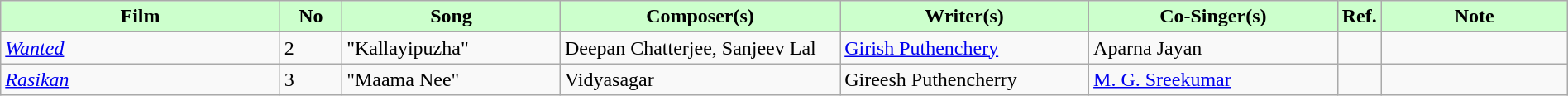<table class="wikitable plainrowheaders" style="width:100%;" textcolor:#000;" style="align:center;">
<tr style="background:#cfc; text-align:center;">
<td scope="col" style="width:18%;"><strong>Film</strong></td>
<td scope="col" style="width:4%;"><strong>No</strong></td>
<td scope="col" style="width:14%;"><strong>Song</strong></td>
<td scope="col" style="width:18%;"><strong>Composer(s)</strong></td>
<td scope="col" style="width:16%;"><strong>Writer(s)</strong></td>
<td scope="col" style="width:16%;"><strong>Co-Singer(s)</strong></td>
<td scope="col" style="width:2%;"><strong>Ref.</strong></td>
<td scope="col" style="width:12%;"><strong>Note</strong></td>
</tr>
<tr>
<td><em><a href='#'>Wanted</a></em></td>
<td>2</td>
<td>"Kallayipuzha"</td>
<td>Deepan Chatterjee, Sanjeev Lal</td>
<td><a href='#'>Girish Puthenchery</a></td>
<td>Aparna Jayan</td>
<td></td>
<td></td>
</tr>
<tr>
<td><em><a href='#'>Rasikan</a></em></td>
<td>3</td>
<td>"Maama Nee"</td>
<td>Vidyasagar</td>
<td>Gireesh Puthencherry</td>
<td><a href='#'>M. G. Sreekumar</a></td>
<td></td>
<td></td>
</tr>
</table>
